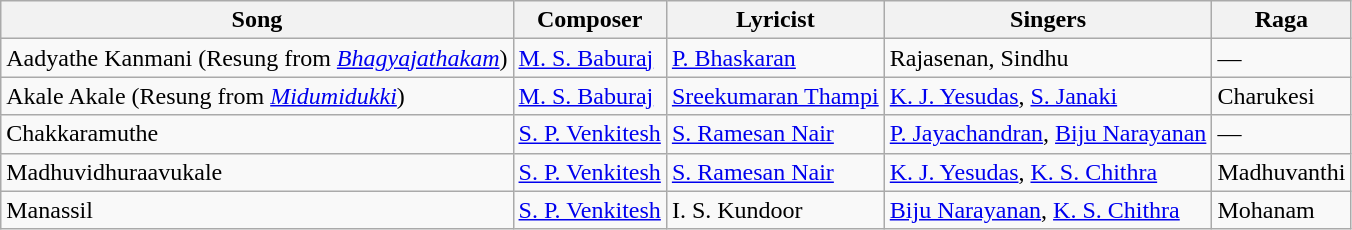<table class="wikitable">
<tr>
<th>Song</th>
<th>Composer</th>
<th>Lyricist</th>
<th>Singers</th>
<th>Raga</th>
</tr>
<tr>
<td>Aadyathe Kanmani (Resung from <em><a href='#'>Bhagyajathakam</a></em>)</td>
<td><a href='#'>M. S. Baburaj</a></td>
<td><a href='#'>P. Bhaskaran</a></td>
<td>Rajasenan, Sindhu</td>
<td>—</td>
</tr>
<tr>
<td>Akale Akale (Resung from <em><a href='#'>Midumidukki</a></em>)</td>
<td><a href='#'>M. S. Baburaj</a></td>
<td><a href='#'>Sreekumaran Thampi</a></td>
<td><a href='#'>K. J. Yesudas</a>, <a href='#'>S. Janaki</a></td>
<td>Charukesi</td>
</tr>
<tr>
<td>Chakkaramuthe</td>
<td><a href='#'>S. P. Venkitesh</a></td>
<td><a href='#'>S. Ramesan Nair</a></td>
<td><a href='#'>P. Jayachandran</a>, <a href='#'>Biju Narayanan</a></td>
<td>—</td>
</tr>
<tr>
<td>Madhuvidhuraavukale</td>
<td><a href='#'>S. P. Venkitesh</a></td>
<td><a href='#'>S. Ramesan Nair</a></td>
<td><a href='#'>K. J. Yesudas</a>, <a href='#'>K. S. Chithra</a></td>
<td>Madhuvanthi</td>
</tr>
<tr>
<td>Manassil</td>
<td><a href='#'>S. P. Venkitesh</a></td>
<td>I. S. Kundoor</td>
<td><a href='#'>Biju Narayanan</a>, <a href='#'>K. S. Chithra</a></td>
<td>Mohanam</td>
</tr>
</table>
